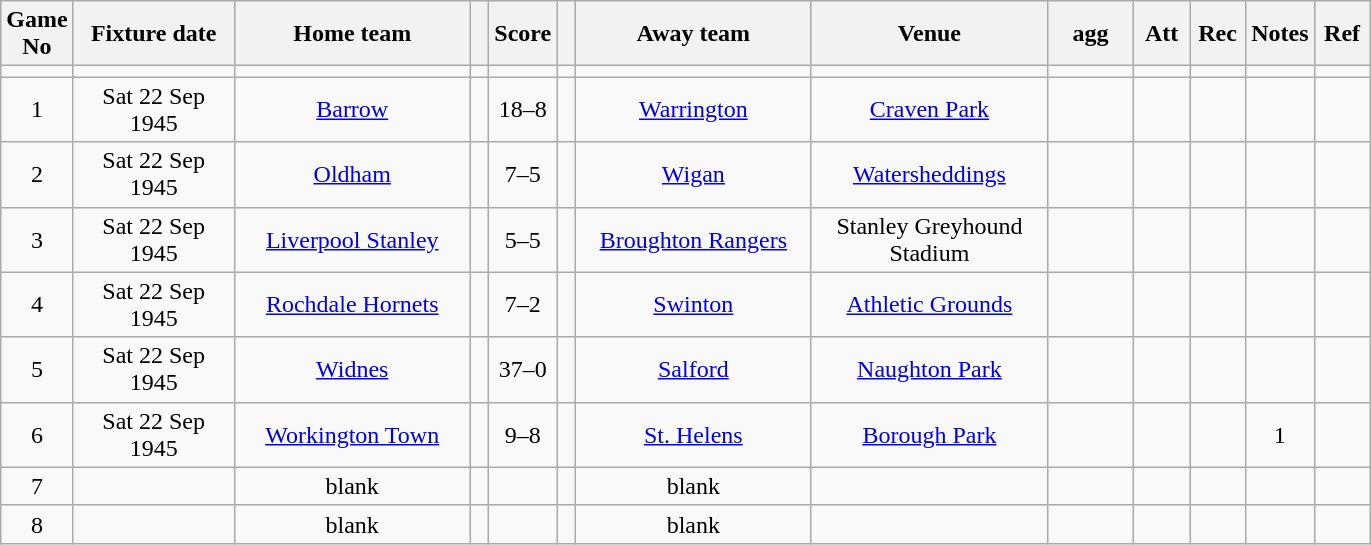<table class="wikitable" style="text-align:center;">
<tr>
<th width=20 abbr="No">Game No</th>
<th width=100 abbr="Date">Fixture date</th>
<th width=150 abbr="Home team">Home team</th>
<th width=5 abbr="space"></th>
<th width=20 abbr="Score">Score</th>
<th width=5 abbr="space"></th>
<th width=150 abbr="Away team">Away team</th>
<th width=150 abbr="Venue">Venue</th>
<th width=50 abbr="agg">agg</th>
<th width=30 abbr="Att">Att</th>
<th width=30 abbr="Rec">Rec</th>
<th width=20 abbr="Notes">Notes</th>
<th width=30 abbr="Ref">Ref</th>
</tr>
<tr>
<td></td>
<td></td>
<td></td>
<td></td>
<td></td>
<td></td>
<td></td>
<td></td>
<td></td>
<td></td>
<td></td>
<td></td>
</tr>
<tr>
<td>1</td>
<td>Sat 22 Sep 1945</td>
<td><a href='#'>Barrow</a></td>
<td></td>
<td>18–8</td>
<td></td>
<td><a href='#'>Warrington</a></td>
<td><a href='#'>Craven Park</a></td>
<td></td>
<td></td>
<td></td>
<td></td>
<td></td>
</tr>
<tr>
<td>2</td>
<td>Sat 22 Sep 1945</td>
<td><a href='#'>Oldham</a></td>
<td></td>
<td>7–5</td>
<td></td>
<td><a href='#'>Wigan</a></td>
<td><a href='#'>Watersheddings</a></td>
<td></td>
<td></td>
<td></td>
<td></td>
<td></td>
</tr>
<tr>
<td>3</td>
<td>Sat 22 Sep 1945</td>
<td><a href='#'>Liverpool Stanley</a></td>
<td></td>
<td>5–5</td>
<td></td>
<td><a href='#'>Broughton Rangers</a></td>
<td>Stanley Greyhound Stadium</td>
<td></td>
<td></td>
<td></td>
<td></td>
<td></td>
</tr>
<tr>
<td>4</td>
<td>Sat 22 Sep 1945</td>
<td><a href='#'>Rochdale Hornets</a></td>
<td></td>
<td>7–2</td>
<td></td>
<td><a href='#'>Swinton</a></td>
<td><a href='#'>Athletic Grounds</a></td>
<td></td>
<td></td>
<td></td>
<td></td>
<td></td>
</tr>
<tr>
<td>5</td>
<td>Sat 22 Sep 1945</td>
<td><a href='#'>Widnes</a></td>
<td></td>
<td>37–0</td>
<td></td>
<td><a href='#'>Salford</a></td>
<td><a href='#'>Naughton Park</a></td>
<td></td>
<td></td>
<td></td>
<td></td>
<td></td>
</tr>
<tr>
<td>6</td>
<td>Sat 22 Sep 1945</td>
<td><a href='#'>Workington Town</a></td>
<td></td>
<td>9–8</td>
<td></td>
<td><a href='#'>St. Helens</a></td>
<td><a href='#'>Borough Park</a></td>
<td></td>
<td></td>
<td></td>
<td>1</td>
<td></td>
</tr>
<tr>
<td>7</td>
<td></td>
<td>blank</td>
<td></td>
<td></td>
<td></td>
<td>blank</td>
<td></td>
<td></td>
<td></td>
<td></td>
<td></td>
<td></td>
</tr>
<tr>
<td>8</td>
<td></td>
<td>blank</td>
<td></td>
<td></td>
<td></td>
<td>blank</td>
<td></td>
<td></td>
<td></td>
<td></td>
<td></td>
<td></td>
</tr>
</table>
